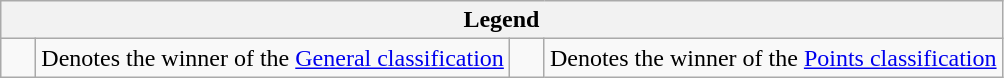<table class="wikitable">
<tr>
<th colspan=4>Legend</th>
</tr>
<tr>
<td>    </td>
<td>Denotes the winner of the <a href='#'>General classification</a></td>
<td>    </td>
<td>Denotes the winner of the <a href='#'>Points classification</a></td>
</tr>
</table>
